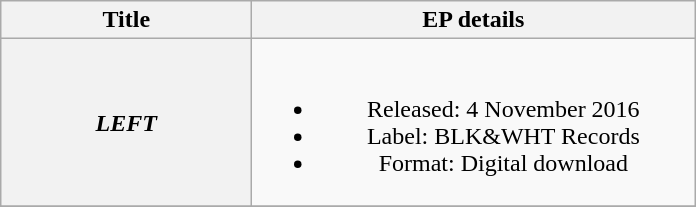<table class="wikitable plainrowheaders" style="text-align:center;">
<tr>
<th scope="col" style="width:10em;">Title</th>
<th scope="col" style="width:18em;">EP details</th>
</tr>
<tr>
<th scope="row"><em>LEFT</em></th>
<td><br><ul><li>Released: 4 November 2016</li><li>Label: BLK&WHT Records</li><li>Format: Digital download</li></ul></td>
</tr>
<tr>
</tr>
</table>
